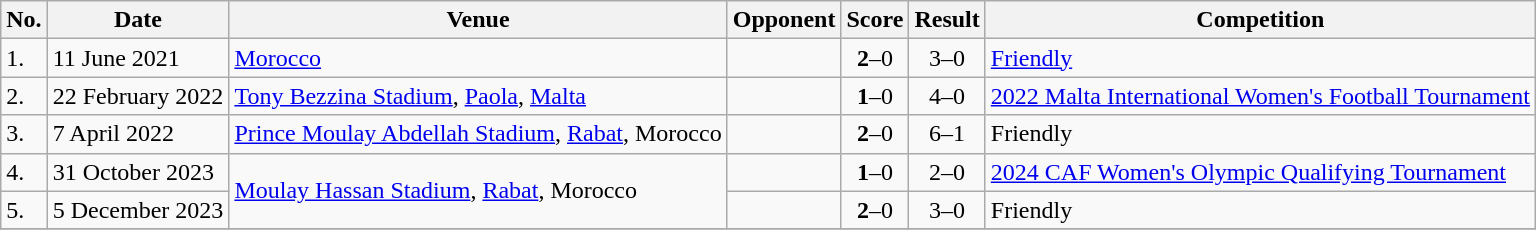<table class="wikitable">
<tr>
<th>No.</th>
<th>Date</th>
<th>Venue</th>
<th>Opponent</th>
<th>Score</th>
<th>Result</th>
<th>Competition</th>
</tr>
<tr>
<td>1.</td>
<td>11 June 2021</td>
<td><a href='#'>Morocco</a></td>
<td></td>
<td align=center><strong>2</strong>–0</td>
<td align=center>3–0</td>
<td><a href='#'>Friendly</a></td>
</tr>
<tr>
<td>2.</td>
<td>22 February 2022</td>
<td><a href='#'>Tony Bezzina Stadium</a>, <a href='#'>Paola</a>, <a href='#'>Malta</a></td>
<td></td>
<td align=center><strong>1</strong>–0</td>
<td align=center>4–0</td>
<td><a href='#'>2022 Malta International Women's Football Tournament</a></td>
</tr>
<tr>
<td>3.</td>
<td>7 April 2022</td>
<td><a href='#'>Prince Moulay Abdellah Stadium</a>, <a href='#'>Rabat</a>, Morocco</td>
<td></td>
<td align=center><strong>2</strong>–0</td>
<td align=center>6–1</td>
<td>Friendly</td>
</tr>
<tr>
<td>4.</td>
<td>31 October 2023</td>
<td rowspan=2><a href='#'>Moulay Hassan Stadium</a>, <a href='#'>Rabat</a>, Morocco</td>
<td></td>
<td align=center><strong>1</strong>–0</td>
<td align=center>2–0</td>
<td><a href='#'>2024 CAF Women's Olympic Qualifying Tournament</a></td>
</tr>
<tr>
<td>5.</td>
<td>5 December 2023</td>
<td></td>
<td align=center><strong>2</strong>–0</td>
<td align=center>3–0</td>
<td>Friendly</td>
</tr>
<tr>
</tr>
</table>
